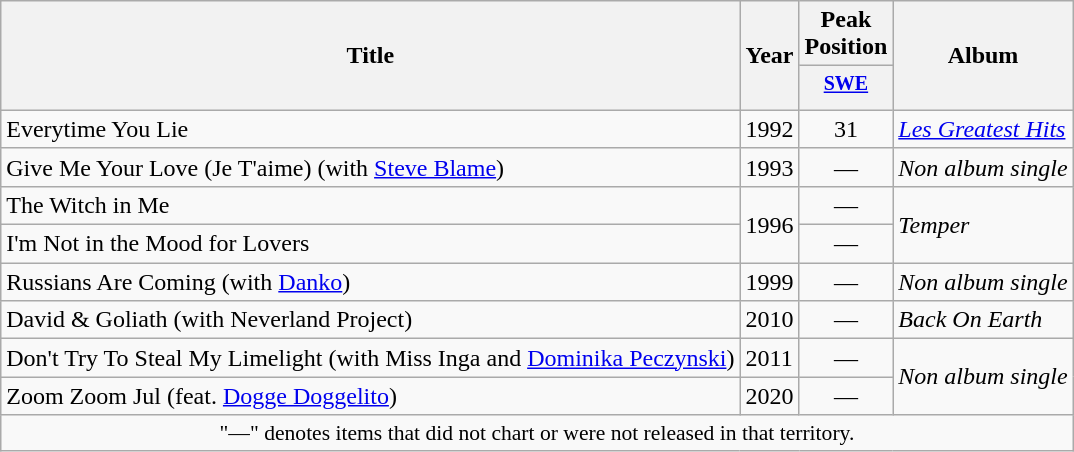<table class="wikitable">
<tr>
<th rowspan="2">Title</th>
<th rowspan="2">Year</th>
<th colspan="1">Peak Position</th>
<th rowspan="2">Album</th>
</tr>
<tr>
<th width="6"><sup><a href='#'>SWE</a></sup></th>
</tr>
<tr>
<td>Everytime You Lie</td>
<td>1992</td>
<td align="center">31</td>
<td><em><a href='#'>Les Greatest Hits</a></em></td>
</tr>
<tr>
<td>Give Me Your Love (Je T'aime) (with <a href='#'>Steve Blame</a>)</td>
<td>1993</td>
<td align="center">—</td>
<td><em>Non album single</em></td>
</tr>
<tr>
<td>The Witch in Me</td>
<td rowspan="2">1996</td>
<td align="center">—</td>
<td rowspan="2"><em>Temper</em></td>
</tr>
<tr>
<td>I'm Not in the Mood for Lovers</td>
<td align="center">—</td>
</tr>
<tr>
<td>Russians Are Coming (with <a href='#'>Danko</a>)</td>
<td>1999</td>
<td align="center">—</td>
<td><em>Non album single</em></td>
</tr>
<tr>
<td>David & Goliath (with Neverland Project)</td>
<td>2010</td>
<td align="center">—</td>
<td><em>Back On Earth</em></td>
</tr>
<tr>
<td>Don't Try To Steal My Limelight (with Miss Inga and <a href='#'>Dominika Peczynski</a>)</td>
<td>2011</td>
<td align="center">—</td>
<td rowspan="2"><em>Non album single</em></td>
</tr>
<tr>
<td>Zoom Zoom Jul (feat. <a href='#'>Dogge Doggelito</a>)</td>
<td>2020</td>
<td align="center">—</td>
</tr>
<tr>
<td align="center" colspan="15" style="font-size:90%">"—" denotes items that did not chart or were not released in that territory.</td>
</tr>
</table>
